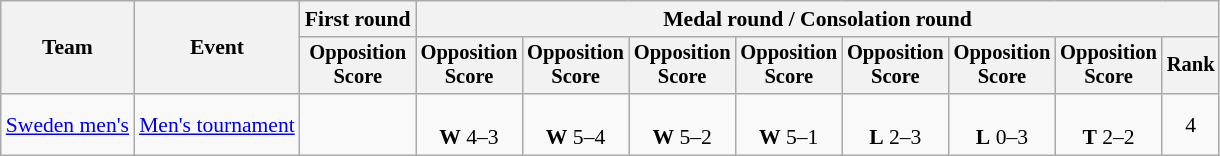<table class="wikitable" style="font-size:90%">
<tr>
<th rowspan=2>Team</th>
<th rowspan=2>Event</th>
<th>First round</th>
<th colspan=8>Medal round / Consolation round</th>
</tr>
<tr style="font-size:95%">
<th>Opposition<br>Score</th>
<th>Opposition<br>Score</th>
<th>Opposition<br>Score</th>
<th>Opposition<br>Score</th>
<th>Opposition<br>Score</th>
<th>Opposition<br>Score</th>
<th>Opposition<br>Score</th>
<th>Opposition<br>Score</th>
<th>Rank</th>
</tr>
<tr align=center>
<td align=left><a href='#'>Sweden men's</a></td>
<td align=left><a href='#'>Men's tournament</a></td>
<td></td>
<td><br><strong>W</strong> 4–3</td>
<td><br><strong>W</strong> 5–4</td>
<td><br><strong>W</strong> 5–2</td>
<td><br><strong>W</strong> 5–1</td>
<td><br><strong>L</strong> 2–3</td>
<td><br><strong>L</strong> 0–3</td>
<td><br><strong>T</strong> 2–2</td>
<td>4</td>
</tr>
</table>
